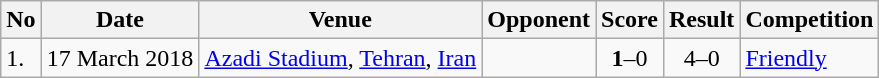<table class="wikitable" style="font-size:100%;">
<tr>
<th>No</th>
<th>Date</th>
<th>Venue</th>
<th>Opponent</th>
<th>Score</th>
<th>Result</th>
<th>Competition</th>
</tr>
<tr>
<td>1.</td>
<td>17 March 2018</td>
<td><a href='#'>Azadi Stadium</a>, <a href='#'>Tehran</a>, <a href='#'>Iran</a></td>
<td></td>
<td align=center><strong>1</strong>–0</td>
<td align=center>4–0</td>
<td><a href='#'>Friendly</a></td>
</tr>
</table>
